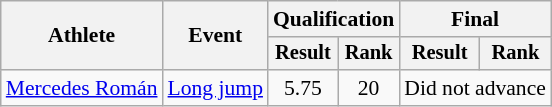<table class=wikitable style=font-size:90%;text-align:center>
<tr>
<th rowspan=2>Athlete</th>
<th rowspan=2>Event</th>
<th colspan=2>Qualification</th>
<th colspan=2>Final</th>
</tr>
<tr style=font-size:95%>
<th>Result</th>
<th>Rank</th>
<th>Result</th>
<th>Rank</th>
</tr>
<tr>
<td align=left><a href='#'>Mercedes Román</a></td>
<td align=left><a href='#'>Long jump</a></td>
<td>5.75</td>
<td>20</td>
<td colspan=2>Did not advance</td>
</tr>
</table>
